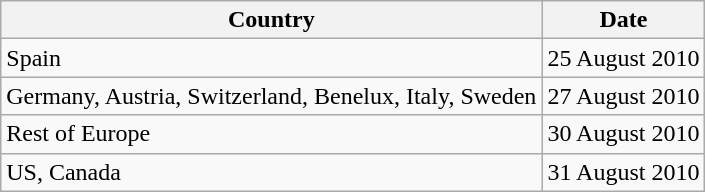<table class="wikitable">
<tr>
<th>Country</th>
<th>Date</th>
</tr>
<tr>
<td>Spain</td>
<td>25 August 2010</td>
</tr>
<tr>
<td>Germany, Austria, Switzerland, Benelux, Italy, Sweden</td>
<td>27 August 2010</td>
</tr>
<tr>
<td>Rest of Europe</td>
<td>30 August 2010</td>
</tr>
<tr>
<td>US, Canada</td>
<td>31 August 2010</td>
</tr>
</table>
